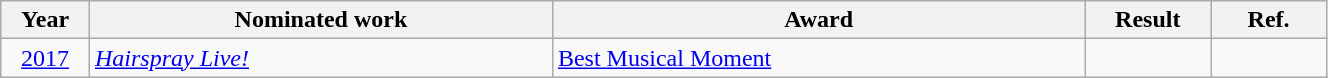<table class="wikitable" style="width:70%;">
<tr>
<th style="width:3%;">Year</th>
<th style="width:20%;">Nominated work</th>
<th style="width:23%;">Award</th>
<th style="width:5%;">Result</th>
<th style="width:5%;">Ref.</th>
</tr>
<tr>
<td align="center"><a href='#'>2017</a></td>
<td><em><a href='#'>Hairspray Live!</a></em></td>
<td rowspan="2"><a href='#'>Best Musical Moment</a></td>
<td></td>
<td align="center"></td>
</tr>
</table>
